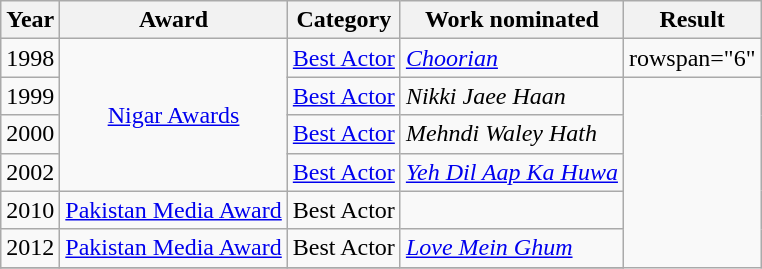<table class="wikitable">
<tr>
<th>Year</th>
<th>Award</th>
<th>Category</th>
<th>Work nominated</th>
<th>Result</th>
</tr>
<tr>
<td>1998</td>
<td rowspan="4" style="text-align:center;"><a href='#'>Nigar Awards</a></td>
<td><a href='#'>Best Actor</a></td>
<td><em><a href='#'>Choorian</a></em></td>
<td>rowspan="6" </td>
</tr>
<tr>
<td>1999</td>
<td><a href='#'>Best Actor</a></td>
<td><em>Nikki Jaee Haan</em></td>
</tr>
<tr>
<td>2000</td>
<td><a href='#'>Best Actor</a></td>
<td><em>Mehndi Waley Hath</em></td>
</tr>
<tr>
<td>2002</td>
<td><a href='#'>Best Actor</a></td>
<td><em><a href='#'>Yeh Dil Aap Ka Huwa</a></em></td>
</tr>
<tr>
<td>2010</td>
<td><a href='#'>Pakistan Media Award</a></td>
<td>Best Actor</td>
<td></td>
</tr>
<tr>
<td>2012</td>
<td><a href='#'>Pakistan Media Award</a></td>
<td>Best Actor</td>
<td><em><a href='#'>Love Mein Ghum</a></em></td>
</tr>
<tr>
</tr>
</table>
